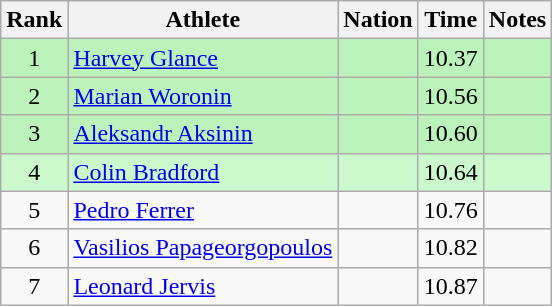<table class="wikitable sortable" style="text-align:center">
<tr>
<th>Rank</th>
<th>Athlete</th>
<th>Nation</th>
<th>Time</th>
<th>Notes</th>
</tr>
<tr style="background:#bbf3bb;">
<td>1</td>
<td align=left><a href='#'>Harvey Glance</a></td>
<td align=left></td>
<td>10.37</td>
<td></td>
</tr>
<tr style="background:#bbf3bb;">
<td>2</td>
<td align=left><a href='#'>Marian Woronin</a></td>
<td align=left></td>
<td>10.56</td>
<td></td>
</tr>
<tr style="background:#bbf3bb;">
<td>3</td>
<td align=left><a href='#'>Aleksandr Aksinin</a></td>
<td align=left></td>
<td>10.60</td>
<td></td>
</tr>
<tr style="background:#ccf9cc;">
<td>4</td>
<td align=left><a href='#'>Colin Bradford</a></td>
<td align=left></td>
<td>10.64</td>
<td></td>
</tr>
<tr>
<td>5</td>
<td align=left><a href='#'>Pedro Ferrer</a></td>
<td align=left></td>
<td>10.76</td>
<td></td>
</tr>
<tr>
<td>6</td>
<td align=left><a href='#'>Vasilios Papageorgopoulos</a></td>
<td align=left></td>
<td>10.82</td>
<td></td>
</tr>
<tr>
<td>7</td>
<td align=left><a href='#'>Leonard Jervis</a></td>
<td align=left></td>
<td>10.87</td>
<td></td>
</tr>
</table>
